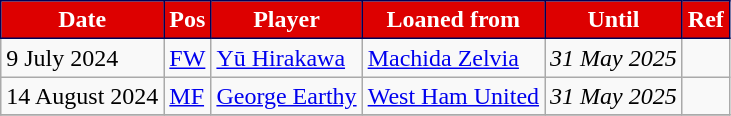<table class="wikitable plainrowheaders sortable">
<tr>
<th style="background:#DD0000;color:#ffffff;border:1px solid #000056">Date</th>
<th style="background:#DD0000;color:#ffffff;border:1px solid #000056">Pos</th>
<th style="background:#DD0000;color:#ffffff;border:1px solid #000056">Player</th>
<th style="background:#DD0000;color:#ffffff;border:1px solid #000056">Loaned from</th>
<th style="background:#DD0000;color:#ffffff;border:1px solid #000056">Until</th>
<th style="background:#DD0000;color:#ffffff;border:1px solid #000056">Ref</th>
</tr>
<tr>
<td>9 July 2024</td>
<td><a href='#'>FW</a></td>
<td> <a href='#'>Yū Hirakawa</a></td>
<td> <a href='#'>Machida Zelvia</a></td>
<td><em>31 May 2025</em></td>
<td></td>
</tr>
<tr>
<td>14 August 2024</td>
<td><a href='#'>MF</a></td>
<td> <a href='#'>George Earthy</a></td>
<td> <a href='#'>West Ham United</a></td>
<td><em>31 May 2025</em></td>
<td></td>
</tr>
<tr>
</tr>
</table>
